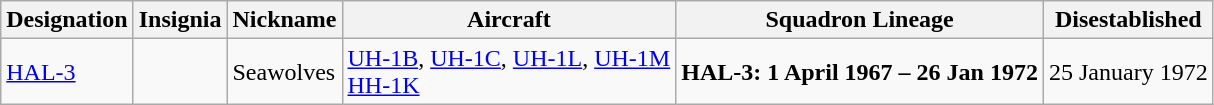<table class="wikitable">
<tr>
<th>Designation</th>
<th>Insignia</th>
<th>Nickname</th>
<th>Aircraft</th>
<th>Squadron Lineage</th>
<th>Disestablished</th>
</tr>
<tr>
<td><a href='#'>HAL-3</a></td>
<td></td>
<td>Seawolves</td>
<td><a href='#'>UH-1B</a>, <a href='#'>UH-1C</a>, <a href='#'>UH-1L</a>, <a href='#'>UH-1M</a><br><a href='#'>HH-1K</a></td>
<td style="white-space: nowrap;"><strong>HAL-3: 1 April 1967 – 26 Jan 1972</strong></td>
<td>25 January 1972</td>
</tr>
</table>
